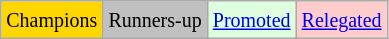<table class="wikitable">
<tr>
<td bgcolor=gold><small>Champions</small></td>
<td bgcolor=silver><small>Runners-up</small></td>
<td bgcolor="#DDFFDD"><small><a href='#'>Promoted</a></small></td>
<td bgcolor="#FFCCCC"><small><a href='#'>Relegated</a></small></td>
</tr>
</table>
